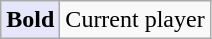<table class=wikitable>
<tr>
<td bgcolor=E6E6FA><strong>Bold</strong></td>
<td>Current player</td>
</tr>
</table>
